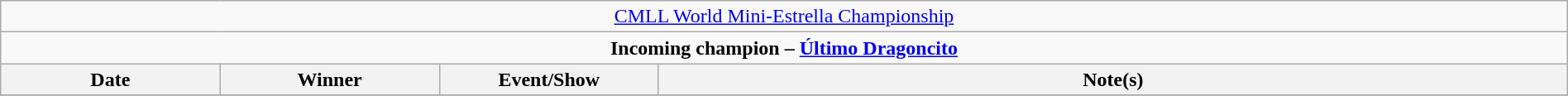<table class="wikitable" style="text-align:center; width:100%;">
<tr>
<td colspan="4" style="text-align: center;"><a href='#'>CMLL World Mini-Estrella Championship</a></td>
</tr>
<tr>
<td colspan="4" style="text-align: center;"><strong>Incoming champion – <a href='#'>Último Dragoncito</a></strong></td>
</tr>
<tr>
<th width=14%>Date</th>
<th width=14%>Winner</th>
<th width=14%>Event/Show</th>
<th width=58%>Note(s)</th>
</tr>
<tr>
</tr>
</table>
